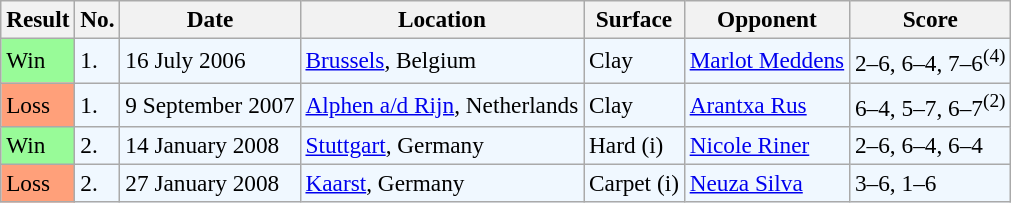<table class="sortable wikitable" style=font-size:97%>
<tr>
<th>Result</th>
<th>No.</th>
<th>Date</th>
<th>Location</th>
<th>Surface</th>
<th>Opponent</th>
<th class=unsortable>Score</th>
</tr>
<tr style="background:#f0f8ff;">
<td style="background:#98fb98;">Win</td>
<td>1.</td>
<td>16 July 2006</td>
<td><a href='#'>Brussels</a>, Belgium</td>
<td>Clay</td>
<td> <a href='#'>Marlot Meddens</a></td>
<td>2–6, 6–4, 7–6<sup>(4)</sup></td>
</tr>
<tr style="background:#f0f8ff;">
<td style="background:#ffa07a;">Loss</td>
<td>1.</td>
<td>9 September 2007</td>
<td><a href='#'>Alphen a/d Rijn</a>, Netherlands</td>
<td>Clay</td>
<td> <a href='#'>Arantxa Rus</a></td>
<td>6–4, 5–7, 6–7<sup>(2)</sup></td>
</tr>
<tr style="background:#f0f8ff;">
<td style="background:#98fb98;">Win</td>
<td>2.</td>
<td>14 January 2008</td>
<td><a href='#'>Stuttgart</a>, Germany</td>
<td>Hard (i)</td>
<td> <a href='#'>Nicole Riner</a></td>
<td>2–6, 6–4, 6–4</td>
</tr>
<tr style="background:#f0f8ff;">
<td style="background:#ffa07a;">Loss</td>
<td>2.</td>
<td>27 January 2008</td>
<td><a href='#'>Kaarst</a>, Germany</td>
<td>Carpet (i)</td>
<td> <a href='#'>Neuza Silva</a></td>
<td>3–6, 1–6</td>
</tr>
</table>
